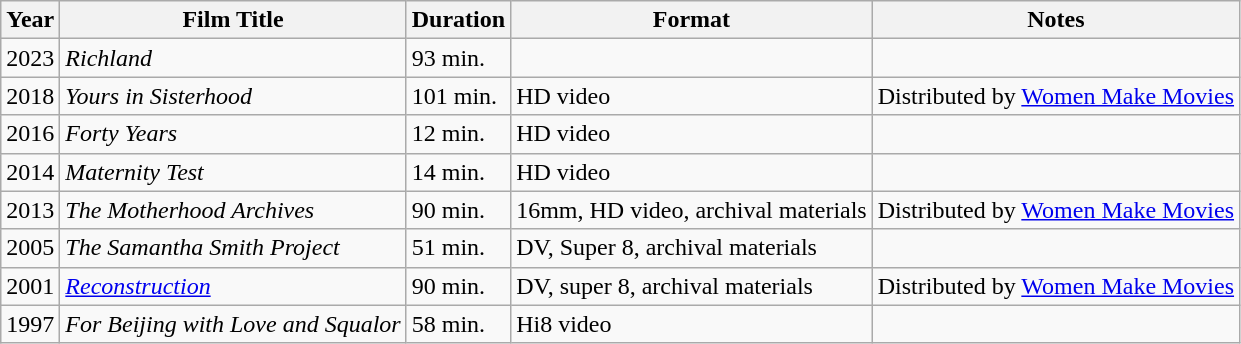<table class="wikitable">
<tr>
<th>Year</th>
<th>Film Title</th>
<th>Duration</th>
<th>Format</th>
<th>Notes</th>
</tr>
<tr>
<td>2023</td>
<td><em>Richland</em></td>
<td>93 min.</td>
<td></td>
<td></td>
</tr>
<tr>
<td>2018</td>
<td><em>Yours in Sisterhood</em></td>
<td>101 min.</td>
<td>HD video</td>
<td>Distributed by <a href='#'>Women Make Movies</a></td>
</tr>
<tr>
<td>2016</td>
<td><em>Forty Years</em></td>
<td>12 min.</td>
<td>HD video</td>
<td></td>
</tr>
<tr>
<td>2014</td>
<td><em>Maternity Test</em></td>
<td>14 min.</td>
<td>HD video</td>
<td></td>
</tr>
<tr>
<td>2013</td>
<td><em>The Motherhood Archives</em></td>
<td>90 min.</td>
<td>16mm, HD video, archival materials</td>
<td>Distributed by <a href='#'>Women Make Movies</a></td>
</tr>
<tr>
<td>2005</td>
<td><em>The Samantha Smith Project</em></td>
<td>51 min.</td>
<td>DV, Super 8, archival materials</td>
<td></td>
</tr>
<tr>
<td>2001</td>
<td><em><a href='#'>Reconstruction</a></em></td>
<td>90 min.</td>
<td>DV, super 8, archival materials</td>
<td>Distributed by <a href='#'>Women Make Movies</a></td>
</tr>
<tr>
<td>1997</td>
<td><em>For Beijing with Love and Squalor</em></td>
<td>58 min.</td>
<td>Hi8 video</td>
<td></td>
</tr>
</table>
